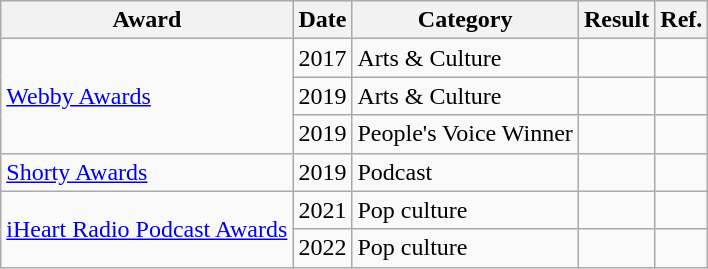<table class="wikitable sortable">
<tr>
<th>Award</th>
<th>Date</th>
<th>Category</th>
<th>Result</th>
<th>Ref.</th>
</tr>
<tr>
<td rowspan="3"><a href='#'>Webby Awards</a></td>
<td>2017</td>
<td>Arts & Culture</td>
<td></td>
<td></td>
</tr>
<tr>
<td>2019</td>
<td>Arts & Culture</td>
<td></td>
<td></td>
</tr>
<tr>
<td>2019</td>
<td>People's Voice Winner</td>
<td></td>
<td></td>
</tr>
<tr>
<td><a href='#'>Shorty Awards</a></td>
<td>2019</td>
<td>Podcast</td>
<td></td>
<td></td>
</tr>
<tr>
<td rowspan="2"><a href='#'>iHeart Radio Podcast Awards</a></td>
<td>2021</td>
<td>Pop culture</td>
<td></td>
<td></td>
</tr>
<tr>
<td>2022</td>
<td>Pop culture</td>
<td></td>
<td></td>
</tr>
</table>
